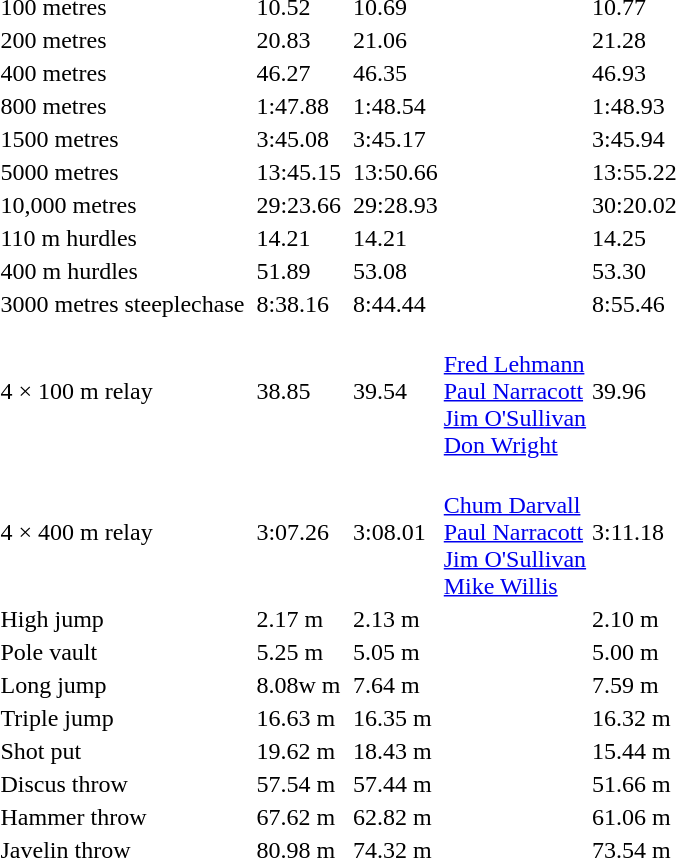<table>
<tr>
<td>100 metres</td>
<td></td>
<td>10.52</td>
<td></td>
<td>10.69</td>
<td></td>
<td>10.77</td>
</tr>
<tr>
<td>200 metres</td>
<td></td>
<td>20.83</td>
<td></td>
<td>21.06</td>
<td></td>
<td>21.28</td>
</tr>
<tr>
<td>400 metres</td>
<td></td>
<td>46.27</td>
<td></td>
<td>46.35</td>
<td></td>
<td>46.93</td>
</tr>
<tr>
<td>800 metres</td>
<td></td>
<td>1:47.88</td>
<td></td>
<td>1:48.54</td>
<td></td>
<td>1:48.93</td>
</tr>
<tr>
<td>1500 metres</td>
<td></td>
<td>3:45.08</td>
<td></td>
<td>3:45.17</td>
<td></td>
<td>3:45.94</td>
</tr>
<tr>
<td>5000 metres</td>
<td></td>
<td>13:45.15</td>
<td></td>
<td>13:50.66</td>
<td></td>
<td>13:55.22</td>
</tr>
<tr>
<td>10,000 metres</td>
<td></td>
<td>29:23.66</td>
<td></td>
<td>29:28.93</td>
<td></td>
<td>30:20.02</td>
</tr>
<tr>
<td>110 m hurdles</td>
<td></td>
<td>14.21</td>
<td></td>
<td>14.21</td>
<td></td>
<td>14.25</td>
</tr>
<tr>
<td>400 m hurdles</td>
<td></td>
<td>51.89</td>
<td></td>
<td>53.08</td>
<td></td>
<td>53.30</td>
</tr>
<tr>
<td>3000 metres steeplechase</td>
<td></td>
<td>8:38.16</td>
<td></td>
<td>8:44.44</td>
<td></td>
<td>8:55.46</td>
</tr>
<tr>
<td>4 × 100 m relay</td>
<td></td>
<td>38.85</td>
<td></td>
<td>39.54</td>
<td><br><a href='#'>Fred Lehmann</a><br><a href='#'>Paul Narracott</a><br><a href='#'>Jim O'Sullivan</a><br><a href='#'>Don Wright</a></td>
<td>39.96</td>
</tr>
<tr>
<td>4 × 400 m relay</td>
<td></td>
<td>3:07.26</td>
<td></td>
<td>3:08.01</td>
<td><br><a href='#'>Chum Darvall</a><br><a href='#'>Paul Narracott</a><br><a href='#'>Jim O'Sullivan</a><br><a href='#'>Mike Willis</a></td>
<td>3:11.18</td>
</tr>
<tr>
<td>High jump</td>
<td></td>
<td>2.17 m</td>
<td></td>
<td>2.13 m</td>
<td></td>
<td>2.10 m</td>
</tr>
<tr>
<td>Pole vault</td>
<td></td>
<td>5.25 m</td>
<td></td>
<td>5.05 m</td>
<td></td>
<td>5.00 m</td>
</tr>
<tr>
<td>Long jump</td>
<td></td>
<td>8.08w m</td>
<td></td>
<td>7.64 m </td>
<td></td>
<td>7.59 m</td>
</tr>
<tr>
<td>Triple jump</td>
<td></td>
<td>16.63 m</td>
<td></td>
<td>16.35 m</td>
<td></td>
<td>16.32 m</td>
</tr>
<tr>
<td>Shot put</td>
<td></td>
<td>19.62 m</td>
<td></td>
<td>18.43 m</td>
<td></td>
<td>15.44 m</td>
</tr>
<tr>
<td>Discus throw</td>
<td></td>
<td>57.54 m</td>
<td></td>
<td>57.44 m</td>
<td></td>
<td>51.66 m</td>
</tr>
<tr>
<td>Hammer throw</td>
<td></td>
<td>67.62 m</td>
<td></td>
<td>62.82 m</td>
<td></td>
<td>61.06 m</td>
</tr>
<tr>
<td>Javelin throw</td>
<td></td>
<td>80.98 m</td>
<td></td>
<td>74.32 m</td>
<td></td>
<td>73.54 m</td>
</tr>
</table>
